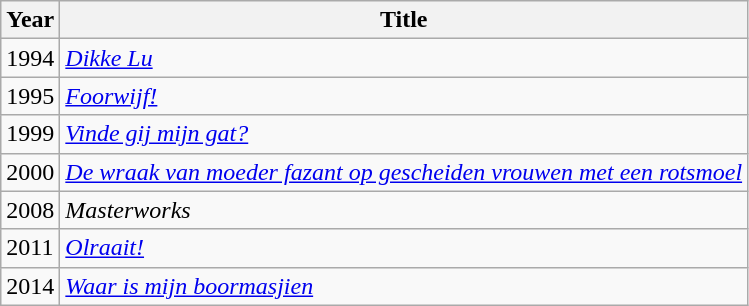<table class="wikitable">
<tr>
<th>Year</th>
<th>Title</th>
</tr>
<tr>
<td>1994</td>
<td><em><a href='#'>Dikke Lu</a></em></td>
</tr>
<tr>
<td>1995</td>
<td><em><a href='#'>Foorwijf!</a></em></td>
</tr>
<tr>
<td>1999</td>
<td><em><a href='#'>Vinde gij mijn gat?</a></em></td>
</tr>
<tr>
<td>2000</td>
<td><em><a href='#'>De wraak van moeder fazant op gescheiden vrouwen met een rotsmoel</a></em></td>
</tr>
<tr>
<td>2008</td>
<td><em>Masterworks</em></td>
</tr>
<tr>
<td>2011</td>
<td><em><a href='#'>Olraait!</a></em></td>
</tr>
<tr>
<td>2014</td>
<td><em><a href='#'>Waar is mijn boormasjien</a></em></td>
</tr>
</table>
